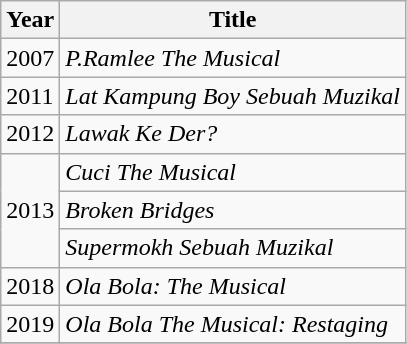<table class="wikitable">
<tr>
<th>Year</th>
<th>Title</th>
</tr>
<tr>
<td>2007</td>
<td><em>P.Ramlee The Musical</em></td>
</tr>
<tr>
<td>2011</td>
<td><em>Lat Kampung Boy Sebuah Muzikal</em></td>
</tr>
<tr>
<td>2012</td>
<td><em>Lawak Ke Der?</em></td>
</tr>
<tr>
<td rowspan="3">2013</td>
<td><em>Cuci The Musical</em></td>
</tr>
<tr>
<td><em>Broken Bridges</em></td>
</tr>
<tr>
<td><em>Supermokh Sebuah Muzikal</em></td>
</tr>
<tr>
<td>2018</td>
<td><em>Ola Bola: The Musical</em></td>
</tr>
<tr>
<td>2019</td>
<td><em>Ola Bola The Musical: Restaging</em></td>
</tr>
<tr>
</tr>
</table>
